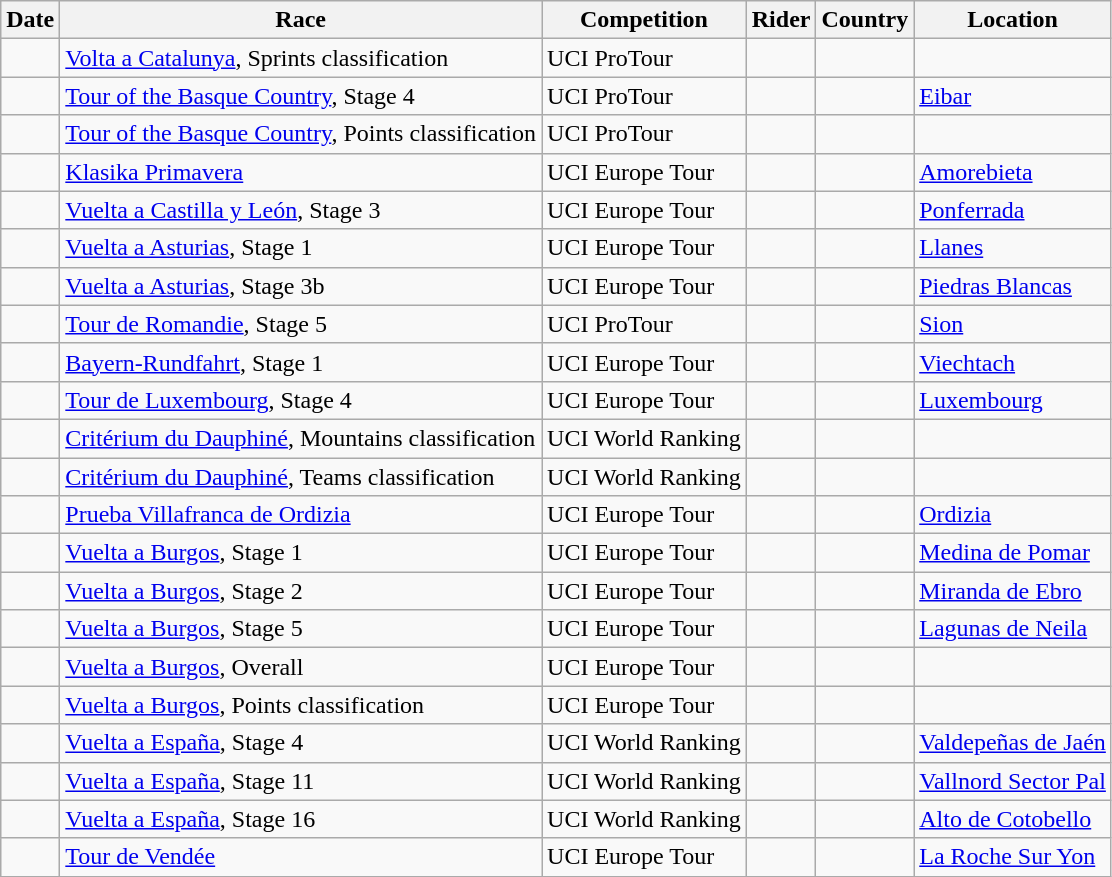<table class="wikitable sortable">
<tr>
<th>Date</th>
<th>Race</th>
<th>Competition</th>
<th>Rider</th>
<th>Country</th>
<th>Location</th>
</tr>
<tr>
<td></td>
<td><a href='#'>Volta a Catalunya</a>, Sprints classification</td>
<td>UCI ProTour</td>
<td></td>
<td></td>
<td></td>
</tr>
<tr>
<td></td>
<td><a href='#'>Tour of the Basque Country</a>, Stage 4</td>
<td>UCI ProTour</td>
<td></td>
<td></td>
<td><a href='#'>Eibar</a></td>
</tr>
<tr>
<td></td>
<td><a href='#'>Tour of the Basque Country</a>, Points classification</td>
<td>UCI ProTour</td>
<td></td>
<td></td>
<td></td>
</tr>
<tr>
<td></td>
<td><a href='#'>Klasika Primavera</a></td>
<td>UCI Europe Tour</td>
<td></td>
<td></td>
<td><a href='#'>Amorebieta</a></td>
</tr>
<tr>
<td></td>
<td><a href='#'>Vuelta a Castilla y León</a>, Stage 3</td>
<td>UCI Europe Tour</td>
<td></td>
<td></td>
<td><a href='#'>Ponferrada</a></td>
</tr>
<tr>
<td></td>
<td><a href='#'>Vuelta a Asturias</a>, Stage 1</td>
<td>UCI Europe Tour</td>
<td></td>
<td></td>
<td><a href='#'>Llanes</a></td>
</tr>
<tr>
<td></td>
<td><a href='#'>Vuelta a Asturias</a>, Stage 3b</td>
<td>UCI Europe Tour</td>
<td></td>
<td></td>
<td><a href='#'>Piedras Blancas</a></td>
</tr>
<tr>
<td></td>
<td><a href='#'>Tour de Romandie</a>, Stage 5</td>
<td>UCI ProTour</td>
<td></td>
<td></td>
<td><a href='#'>Sion</a></td>
</tr>
<tr>
<td></td>
<td><a href='#'>Bayern-Rundfahrt</a>, Stage 1</td>
<td>UCI Europe Tour</td>
<td></td>
<td></td>
<td><a href='#'>Viechtach</a></td>
</tr>
<tr>
<td></td>
<td><a href='#'>Tour de Luxembourg</a>, Stage 4</td>
<td>UCI Europe Tour</td>
<td></td>
<td></td>
<td><a href='#'>Luxembourg</a></td>
</tr>
<tr>
<td></td>
<td><a href='#'>Critérium du Dauphiné</a>, Mountains classification</td>
<td>UCI World Ranking</td>
<td></td>
<td></td>
<td></td>
</tr>
<tr>
<td></td>
<td><a href='#'>Critérium du Dauphiné</a>, Teams classification</td>
<td>UCI World Ranking</td>
<td align="center"></td>
<td></td>
<td></td>
</tr>
<tr>
<td></td>
<td><a href='#'>Prueba Villafranca de Ordizia</a></td>
<td>UCI Europe Tour</td>
<td></td>
<td></td>
<td><a href='#'>Ordizia</a></td>
</tr>
<tr>
<td></td>
<td><a href='#'>Vuelta a Burgos</a>, Stage 1</td>
<td>UCI Europe Tour</td>
<td></td>
<td></td>
<td><a href='#'>Medina de Pomar</a></td>
</tr>
<tr>
<td></td>
<td><a href='#'>Vuelta a Burgos</a>, Stage 2</td>
<td>UCI Europe Tour</td>
<td></td>
<td></td>
<td><a href='#'>Miranda de Ebro</a></td>
</tr>
<tr>
<td></td>
<td><a href='#'>Vuelta a Burgos</a>, Stage 5</td>
<td>UCI Europe Tour</td>
<td></td>
<td></td>
<td><a href='#'>Lagunas de Neila</a></td>
</tr>
<tr>
<td></td>
<td><a href='#'>Vuelta a Burgos</a>, Overall</td>
<td>UCI Europe Tour</td>
<td></td>
<td></td>
<td></td>
</tr>
<tr>
<td></td>
<td><a href='#'>Vuelta a Burgos</a>, Points classification</td>
<td>UCI Europe Tour</td>
<td></td>
<td></td>
<td></td>
</tr>
<tr>
<td></td>
<td><a href='#'>Vuelta a España</a>, Stage 4</td>
<td>UCI World Ranking</td>
<td></td>
<td></td>
<td><a href='#'>Valdepeñas de Jaén</a></td>
</tr>
<tr>
<td></td>
<td><a href='#'>Vuelta a España</a>, Stage 11</td>
<td>UCI World Ranking</td>
<td></td>
<td></td>
<td><a href='#'>Vallnord Sector Pal</a></td>
</tr>
<tr>
<td></td>
<td><a href='#'>Vuelta a España</a>, Stage 16</td>
<td>UCI World Ranking</td>
<td></td>
<td></td>
<td><a href='#'>Alto de Cotobello</a></td>
</tr>
<tr>
<td></td>
<td><a href='#'>Tour de Vendée</a></td>
<td>UCI Europe Tour</td>
<td></td>
<td></td>
<td><a href='#'>La Roche Sur Yon</a></td>
</tr>
</table>
